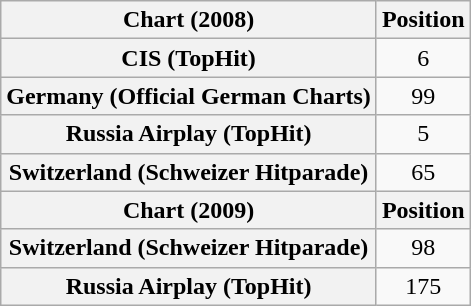<table class="wikitable sortable plainrowheaders" style="text-align:center;">
<tr>
<th scope="col">Chart (2008)</th>
<th scope="col">Position</th>
</tr>
<tr>
<th scope="row">CIS (TopHit)</th>
<td>6</td>
</tr>
<tr>
<th scope="row">Germany (Official German Charts)</th>
<td>99</td>
</tr>
<tr>
<th scope="row">Russia Airplay (TopHit)</th>
<td>5</td>
</tr>
<tr>
<th scope="row">Switzerland (Schweizer Hitparade)</th>
<td>65</td>
</tr>
<tr>
<th scope="col">Chart (2009)</th>
<th scope="col">Position</th>
</tr>
<tr>
<th scope="row">Switzerland (Schweizer Hitparade)</th>
<td>98</td>
</tr>
<tr>
<th scope="row">Russia Airplay (TopHit)</th>
<td>175</td>
</tr>
</table>
